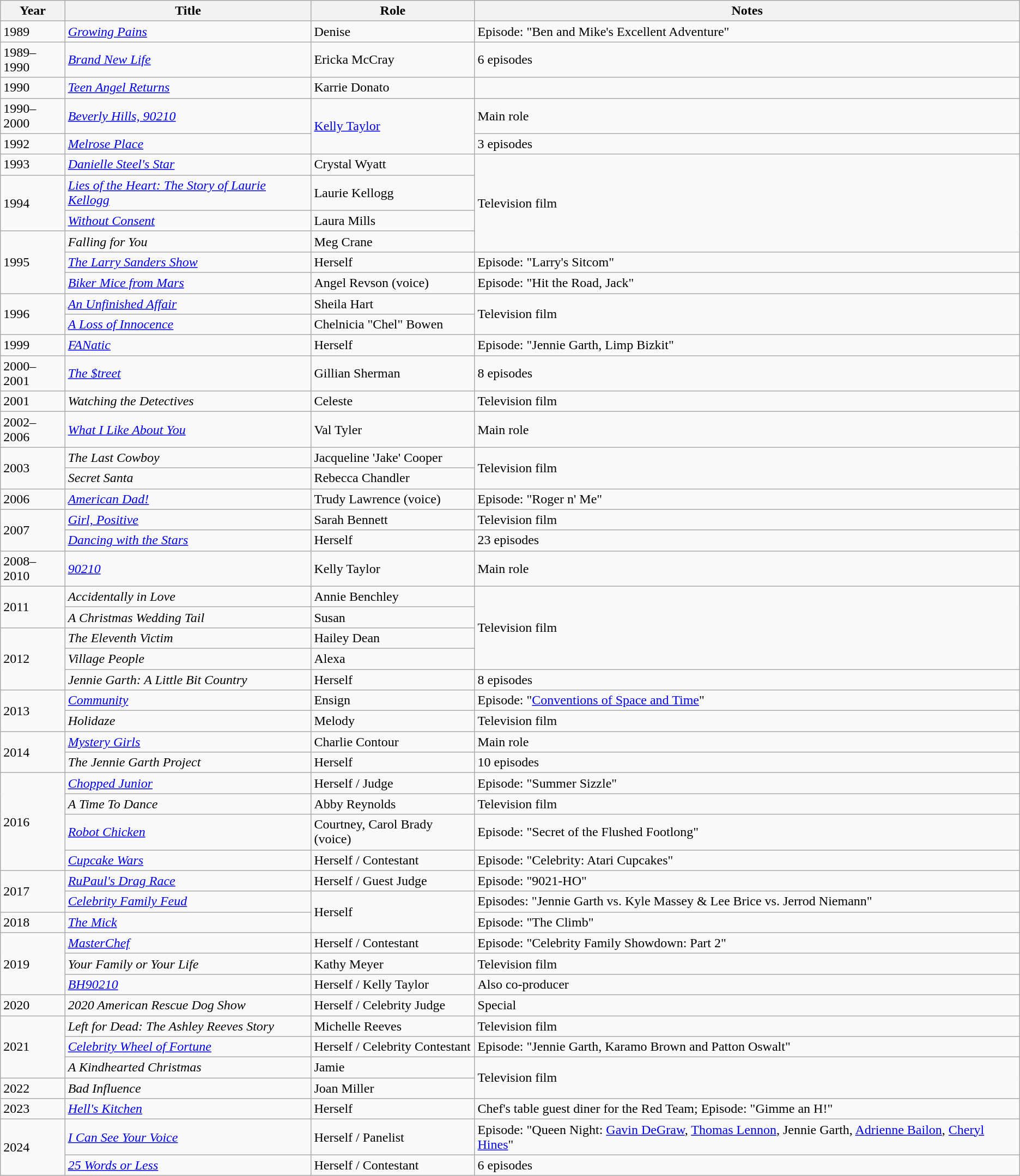<table class="wikitable sortable">
<tr>
<th>Year</th>
<th>Title</th>
<th>Role</th>
<th class="unsortable">Notes</th>
</tr>
<tr>
<td>1989</td>
<td><em><a href='#'>Growing Pains</a></em></td>
<td>Denise</td>
<td>Episode: "Ben and Mike's Excellent Adventure"</td>
</tr>
<tr>
<td>1989–1990</td>
<td><em><a href='#'>Brand New Life</a></em></td>
<td>Ericka McCray</td>
<td>6 episodes</td>
</tr>
<tr>
<td>1990</td>
<td><em><a href='#'>Teen Angel Returns</a></em></td>
<td>Karrie Donato</td>
<td></td>
</tr>
<tr>
<td>1990–2000</td>
<td><em><a href='#'>Beverly Hills, 90210</a></em></td>
<td rowspan=2><a href='#'>Kelly Taylor</a></td>
<td>Main role</td>
</tr>
<tr>
<td>1992</td>
<td><em><a href='#'>Melrose Place</a></em></td>
<td>3 episodes</td>
</tr>
<tr>
<td>1993</td>
<td><em><a href='#'>Danielle Steel's Star</a></em></td>
<td>Crystal Wyatt</td>
<td rowspan=4>Television film</td>
</tr>
<tr>
<td rowspan=2>1994</td>
<td><em><a href='#'>Lies of the Heart: The Story of Laurie Kellogg</a></em></td>
<td>Laurie Kellogg</td>
</tr>
<tr>
<td><em><a href='#'>Without Consent</a></em></td>
<td>Laura Mills</td>
</tr>
<tr>
<td rowspan=3>1995</td>
<td><em>Falling for You</em></td>
<td>Meg Crane</td>
</tr>
<tr>
<td><em><a href='#'>The Larry Sanders Show</a></em></td>
<td>Herself</td>
<td>Episode: "Larry's Sitcom"</td>
</tr>
<tr>
<td><em><a href='#'>Biker Mice from Mars</a></em></td>
<td>Angel Revson (voice)</td>
<td>Episode: "Hit the Road, Jack"</td>
</tr>
<tr>
<td rowspan=2>1996</td>
<td><em><a href='#'>An Unfinished Affair</a></em></td>
<td>Sheila Hart</td>
<td rowspan=2>Television film</td>
</tr>
<tr>
<td><em><a href='#'>A Loss of Innocence</a></em></td>
<td>Chelnicia "Chel" Bowen</td>
</tr>
<tr>
<td>1999</td>
<td><em><a href='#'>FANatic</a></em></td>
<td>Herself</td>
<td>Episode: "Jennie Garth, Limp Bizkit"</td>
</tr>
<tr>
<td>2000–2001</td>
<td><em><a href='#'>The $treet</a></em></td>
<td>Gillian Sherman</td>
<td>8 episodes</td>
</tr>
<tr>
<td>2001</td>
<td><em>Watching the Detectives</em></td>
<td>Celeste</td>
<td>Television film</td>
</tr>
<tr>
<td>2002–2006</td>
<td><em><a href='#'>What I Like About You</a></em></td>
<td>Val Tyler</td>
<td>Main role</td>
</tr>
<tr>
<td rowspan=2>2003</td>
<td><em>The Last Cowboy</em></td>
<td>Jacqueline 'Jake' Cooper</td>
<td rowspan=2>Television film</td>
</tr>
<tr>
<td><em>Secret Santa</em></td>
<td>Rebecca Chandler</td>
</tr>
<tr>
<td>2006</td>
<td><em><a href='#'>American Dad!</a></em></td>
<td>Trudy Lawrence (voice)</td>
<td>Episode: "Roger n' Me"</td>
</tr>
<tr>
<td rowspan=2>2007</td>
<td><em><a href='#'>Girl, Positive</a></em></td>
<td>Sarah Bennett</td>
<td>Television film</td>
</tr>
<tr>
<td><em><a href='#'>Dancing with the Stars</a></em></td>
<td>Herself</td>
<td>23 episodes</td>
</tr>
<tr>
<td>2008–2010</td>
<td><em><a href='#'>90210</a></em></td>
<td>Kelly Taylor</td>
<td>Main role</td>
</tr>
<tr>
<td rowspan=2>2011</td>
<td><em>Accidentally in Love</em></td>
<td>Annie Benchley</td>
<td rowspan=4>Television film</td>
</tr>
<tr>
<td><em>A Christmas Wedding Tail</em></td>
<td>Susan</td>
</tr>
<tr>
<td rowspan=3>2012</td>
<td><em> The Eleventh Victim</em></td>
<td>Hailey Dean</td>
</tr>
<tr>
<td><em>Village People</em></td>
<td>Alexa</td>
</tr>
<tr>
<td><em>Jennie Garth: A Little Bit Country</em></td>
<td>Herself</td>
<td>8 episodes</td>
</tr>
<tr>
<td rowspan=2>2013</td>
<td><em><a href='#'>Community</a></em></td>
<td>Ensign</td>
<td>Episode: "<a href='#'>Conventions of Space and Time</a>"</td>
</tr>
<tr>
<td><em>Holidaze</em></td>
<td>Melody</td>
<td>Television film</td>
</tr>
<tr>
<td rowspan=2>2014</td>
<td><em><a href='#'>Mystery Girls</a></em></td>
<td>Charlie Contour</td>
<td>Main role</td>
</tr>
<tr>
<td><em>The Jennie Garth Project</em></td>
<td>Herself</td>
<td>10 episodes</td>
</tr>
<tr>
<td rowspan=4>2016</td>
<td><em><a href='#'>Chopped Junior</a></em></td>
<td>Herself / Judge</td>
<td>Episode: "Summer Sizzle"</td>
</tr>
<tr>
<td><em>A Time To Dance</em></td>
<td>Abby Reynolds</td>
<td>Television film</td>
</tr>
<tr>
<td><em><a href='#'>Robot Chicken</a></em></td>
<td>Courtney, Carol Brady (voice)</td>
<td>Episode: "Secret of the Flushed Footlong"</td>
</tr>
<tr>
<td><em><a href='#'>Cupcake Wars</a></em></td>
<td>Herself / Contestant</td>
<td>Episode: "Celebrity: Atari Cupcakes"</td>
</tr>
<tr>
<td rowspan=2>2017</td>
<td><em><a href='#'>RuPaul's Drag Race</a></em></td>
<td>Herself / Guest Judge</td>
<td>Episode: "9021-HO"</td>
</tr>
<tr>
<td><em><a href='#'>Celebrity Family Feud</a></em></td>
<td rowspan=2>Herself</td>
<td>Episodes: "Jennie Garth vs. Kyle Massey & Lee Brice vs. Jerrod Niemann"</td>
</tr>
<tr>
<td>2018</td>
<td><em><a href='#'>The Mick</a></em></td>
<td>Episode: "The Climb"</td>
</tr>
<tr>
<td rowspan=3>2019</td>
<td><em><a href='#'>MasterChef</a></em></td>
<td>Herself / Contestant</td>
<td>Episode: "Celebrity Family Showdown: Part 2"</td>
</tr>
<tr>
<td><em>Your Family or Your Life</em></td>
<td>Kathy Meyer</td>
<td>Television film</td>
</tr>
<tr>
<td><em><a href='#'>BH90210</a></em></td>
<td>Herself / Kelly Taylor</td>
<td>Also co-producer</td>
</tr>
<tr>
<td>2020</td>
<td><em>2020 American Rescue Dog Show</em></td>
<td>Herself / Celebrity Judge</td>
<td>Special</td>
</tr>
<tr>
<td rowspan=3>2021</td>
<td><em>Left for Dead: The Ashley Reeves Story</em></td>
<td>Michelle Reeves</td>
<td>Television film</td>
</tr>
<tr>
<td><em><a href='#'>Celebrity Wheel of Fortune</a></em></td>
<td>Herself / Celebrity Contestant</td>
<td>Episode: "Jennie Garth, Karamo Brown and Patton Oswalt"</td>
</tr>
<tr>
<td><em>A Kindhearted Christmas</em></td>
<td>Jamie</td>
<td rowspan=2>Television film</td>
</tr>
<tr>
<td>2022</td>
<td><em>Bad Influence</em></td>
<td>Joan Miller</td>
</tr>
<tr>
<td>2023</td>
<td><em><a href='#'>Hell's Kitchen</a></em></td>
<td>Herself</td>
<td>Chef's table guest diner for the Red Team; Episode: "Gimme an H!"</td>
</tr>
<tr>
<td rowspan=2>2024</td>
<td><em><a href='#'>I Can See Your Voice</a></em></td>
<td>Herself / Panelist</td>
<td>Episode: "Queen Night: <a href='#'>Gavin DeGraw</a>, <a href='#'>Thomas Lennon</a>, Jennie Garth, <a href='#'>Adrienne Bailon</a>, <a href='#'>Cheryl Hines</a>"</td>
</tr>
<tr>
<td><em><a href='#'>25 Words or Less</a></em></td>
<td>Herself / Contestant</td>
<td>6 episodes</td>
</tr>
</table>
